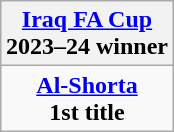<table class="wikitable" style="text-align: center; margin: 0 auto;">
<tr>
<th><a href='#'>Iraq FA Cup</a><br>2023–24 winner</th>
</tr>
<tr>
<td><strong><a href='#'>Al-Shorta</a></strong><br><strong>1st title</strong></td>
</tr>
</table>
